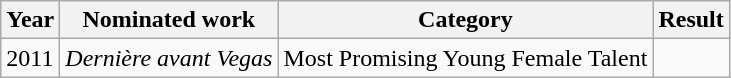<table class="wikitable sortable">
<tr>
<th>Year</th>
<th>Nominated work</th>
<th>Category</th>
<th>Result</th>
</tr>
<tr>
<td>2011</td>
<td><em>Dernière avant Vegas</em></td>
<td>Most Promising Young Female Talent</td>
<td></td>
</tr>
</table>
